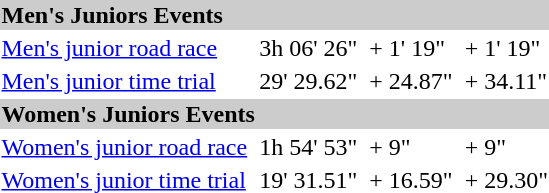<table>
<tr style="background:#ccc;">
<td colspan=7><strong>Men's Juniors Events</strong></td>
</tr>
<tr>
<td {{nowrap><a href='#'>Men's junior road race</a><br></td>
<td></td>
<td>3h 06' 26"</td>
<td></td>
<td>+ 1' 19"</td>
<td></td>
<td>+ 1' 19"</td>
</tr>
<tr>
<td {{nowrap><a href='#'>Men's junior time trial</a><br></td>
<td></td>
<td>29' 29.62"</td>
<td></td>
<td>+ 24.87"</td>
<td></td>
<td>+ 34.11"</td>
</tr>
<tr style="background:#ccc;">
<td colspan=7><strong>Women's Juniors Events</strong></td>
</tr>
<tr>
<td {{nowrap><a href='#'>Women's junior road race</a><br></td>
<td></td>
<td>1h 54' 53"</td>
<td></td>
<td>+ 9"</td>
<td></td>
<td>+ 9"</td>
</tr>
<tr>
<td {{nowrap><a href='#'>Women's junior time trial</a><br></td>
<td></td>
<td>19' 31.51"</td>
<td></td>
<td>+ 16.59"</td>
<td></td>
<td>+ 29.30"</td>
</tr>
</table>
